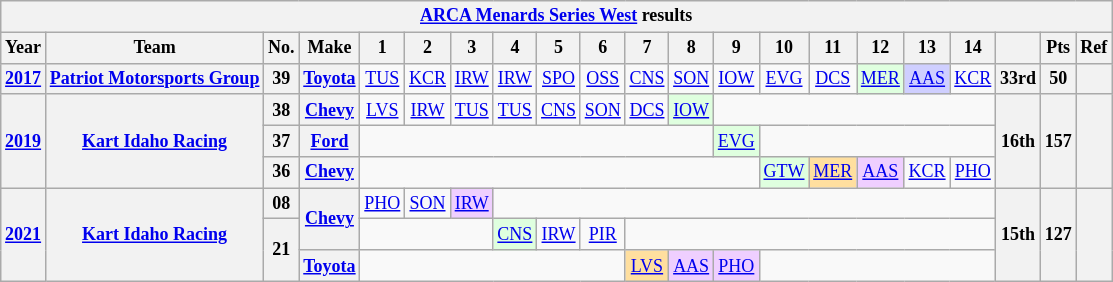<table class="wikitable" style="text-align:center; font-size:75%">
<tr>
<th colspan=23><a href='#'>ARCA Menards Series West</a> results</th>
</tr>
<tr>
<th>Year</th>
<th>Team</th>
<th>No.</th>
<th>Make</th>
<th>1</th>
<th>2</th>
<th>3</th>
<th>4</th>
<th>5</th>
<th>6</th>
<th>7</th>
<th>8</th>
<th>9</th>
<th>10</th>
<th>11</th>
<th>12</th>
<th>13</th>
<th>14</th>
<th></th>
<th>Pts</th>
<th>Ref</th>
</tr>
<tr>
<th><a href='#'>2017</a></th>
<th><a href='#'>Patriot Motorsports Group</a></th>
<th>39</th>
<th><a href='#'>Toyota</a></th>
<td><a href='#'>TUS</a></td>
<td><a href='#'>KCR</a></td>
<td><a href='#'>IRW</a></td>
<td><a href='#'>IRW</a></td>
<td><a href='#'>SPO</a></td>
<td><a href='#'>OSS</a></td>
<td><a href='#'>CNS</a></td>
<td><a href='#'>SON</a></td>
<td><a href='#'>IOW</a></td>
<td><a href='#'>EVG</a></td>
<td><a href='#'>DCS</a></td>
<td style="background:#DFFFDF;"><a href='#'>MER</a><br></td>
<td style="background:#CFCFFF;"><a href='#'>AAS</a><br></td>
<td><a href='#'>KCR</a></td>
<th>33rd</th>
<th>50</th>
<th></th>
</tr>
<tr>
<th rowspan=3><a href='#'>2019</a></th>
<th rowspan=3><a href='#'>Kart Idaho Racing</a></th>
<th>38</th>
<th><a href='#'>Chevy</a></th>
<td><a href='#'>LVS</a></td>
<td><a href='#'>IRW</a></td>
<td><a href='#'>TUS</a></td>
<td><a href='#'>TUS</a></td>
<td><a href='#'>CNS</a></td>
<td><a href='#'>SON</a></td>
<td><a href='#'>DCS</a></td>
<td style="background:#DFFFDF;"><a href='#'>IOW</a><br></td>
<td colspan=6></td>
<th rowspan=3>16th</th>
<th rowspan=3>157</th>
<th rowspan=3></th>
</tr>
<tr>
<th>37</th>
<th><a href='#'>Ford</a></th>
<td colspan=8></td>
<td style="background:#DFFFDF;"><a href='#'>EVG</a><br></td>
<td colspan=5></td>
</tr>
<tr>
<th>36</th>
<th><a href='#'>Chevy</a></th>
<td colspan=9></td>
<td style="background:#DFFFDF;"><a href='#'>GTW</a><br></td>
<td style="background:#FFDF9F;"><a href='#'>MER</a><br></td>
<td style="background:#EFCFFF;"><a href='#'>AAS</a><br></td>
<td><a href='#'>KCR</a></td>
<td><a href='#'>PHO</a></td>
</tr>
<tr>
<th rowspan=3><a href='#'>2021</a></th>
<th rowspan=3><a href='#'>Kart Idaho Racing</a></th>
<th>08</th>
<th rowspan=2><a href='#'>Chevy</a></th>
<td><a href='#'>PHO</a></td>
<td><a href='#'>SON</a></td>
<td style="background:#EFCFFF;"><a href='#'>IRW</a><br></td>
<td colspan=11></td>
<th rowspan=3>15th</th>
<th rowspan=3>127</th>
<th rowspan=3></th>
</tr>
<tr>
<th rowspan=2>21</th>
<td colspan=3></td>
<td style="background:#DFFFDF;"><a href='#'>CNS</a><br></td>
<td><a href='#'>IRW</a></td>
<td><a href='#'>PIR</a></td>
<td colspan=8></td>
</tr>
<tr>
<th><a href='#'>Toyota</a></th>
<td colspan=6></td>
<td style="background:#FFDF9F;"><a href='#'>LVS</a><br></td>
<td style="background:#EFCFFF;"><a href='#'>AAS</a><br></td>
<td style="background:#EFCFFF;"><a href='#'>PHO</a><br></td>
<td colspan=5></td>
</tr>
</table>
